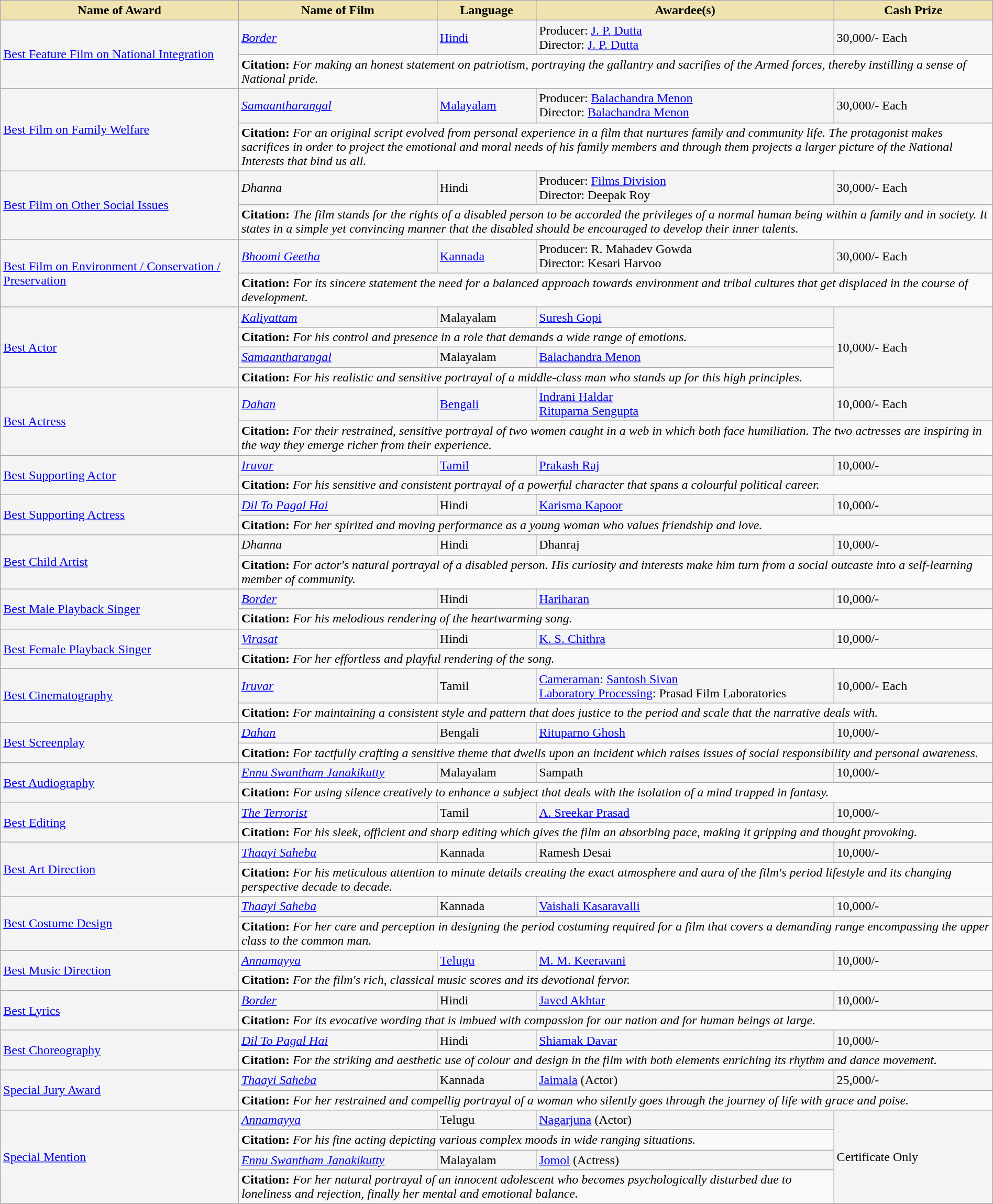<table class="wikitable" style="width:100%;">
<tr>
<th style="background-color:#EFE4B0;width:24%;">Name of Award</th>
<th style="background-color:#EFE4B0;width:20%;">Name of Film</th>
<th style="background-color:#EFE4B0;width:10%;">Language</th>
<th style="background-color:#EFE4B0;width:30%;">Awardee(s)</th>
<th style="background-color:#EFE4B0;width:16%;">Cash Prize</th>
</tr>
<tr style="background-color:#F4F4F4">
<td rowspan="2"><a href='#'>Best Feature Film on National Integration</a></td>
<td><em><a href='#'>Border</a></em></td>
<td><a href='#'>Hindi</a></td>
<td>Producer: <a href='#'>J. P. Dutta</a><br>Director: <a href='#'>J. P. Dutta</a></td>
<td> 30,000/- Each</td>
</tr>
<tr style="background-color:#F9F9F9">
<td colspan="4"><strong>Citation:</strong> <em>For making an honest statement on patriotism, portraying the gallantry and sacrifies of the Armed forces, thereby instilling a sense of National pride.</em></td>
</tr>
<tr style="background-color:#F4F4F4">
<td rowspan="2"><a href='#'>Best Film on Family Welfare</a></td>
<td><em><a href='#'>Samaantharangal</a></em></td>
<td><a href='#'>Malayalam</a></td>
<td>Producer: <a href='#'>Balachandra Menon</a><br>Director: <a href='#'>Balachandra Menon</a></td>
<td> 30,000/- Each</td>
</tr>
<tr style="background-color:#F9F9F9">
<td colspan="4"><strong>Citation:</strong> <em>For an original script evolved from personal experience in a film that nurtures family and community life. The protagonist makes sacrifices in order to project the emotional and moral needs of his family members and through them projects a larger picture of the National Interests that bind us all.</em></td>
</tr>
<tr style="background-color:#F4F4F4">
<td rowspan="2"><a href='#'>Best Film on Other Social Issues</a></td>
<td><em>Dhanna</em></td>
<td>Hindi</td>
<td>Producer: <a href='#'>Films Division</a><br>Director: Deepak Roy</td>
<td> 30,000/- Each</td>
</tr>
<tr style="background-color:#F9F9F9">
<td colspan="4"><strong>Citation:</strong> <em>The film stands for the rights of a disabled person to be accorded the privileges of a normal human being within a family and in society. It states in a simple yet convincing manner that the disabled should be encouraged to develop their inner talents.</em></td>
</tr>
<tr style="background-color:#F4F4F4">
<td rowspan="2"><a href='#'>Best Film on Environment / Conservation / Preservation</a></td>
<td><em><a href='#'>Bhoomi Geetha</a></em></td>
<td><a href='#'>Kannada</a></td>
<td>Producer: R. Mahadev Gowda<br>Director: Kesari Harvoo</td>
<td> 30,000/- Each</td>
</tr>
<tr style="background-color:#F9F9F9">
<td colspan="4"><strong>Citation:</strong> <em>For its sincere statement the need for a balanced approach towards environment and tribal cultures that get displaced in the course of development.</em></td>
</tr>
<tr style="background-color:#F4F4F4">
<td rowspan="4"><a href='#'>Best Actor</a></td>
<td><em><a href='#'>Kaliyattam</a></em></td>
<td>Malayalam</td>
<td><a href='#'>Suresh Gopi</a></td>
<td rowspan="4"> 10,000/- Each</td>
</tr>
<tr style="background-color:#F9F9F9">
<td colspan="3"><strong>Citation:</strong> <em>For his control and presence in a role that demands a wide range of emotions.</em></td>
</tr>
<tr style="background-color:#F4F4F4">
<td><em><a href='#'>Samaantharangal</a></em></td>
<td>Malayalam</td>
<td><a href='#'>Balachandra Menon</a></td>
</tr>
<tr style="background-color:#F9F9F9">
<td colspan="3"><strong>Citation:</strong> <em>For his realistic and sensitive portrayal of a middle-class man who stands up for this high principles.</em></td>
</tr>
<tr style="background-color:#F4F4F4">
<td rowspan="2"><a href='#'>Best Actress</a></td>
<td><em><a href='#'>Dahan</a></em></td>
<td><a href='#'>Bengali</a></td>
<td><a href='#'>Indrani Haldar</a><br> <a href='#'>Rituparna Sengupta</a></td>
<td> 10,000/- Each</td>
</tr>
<tr style="background-color:#F9F9F9">
<td colspan="4"><strong>Citation:</strong> <em>For their restrained, sensitive portrayal of two women caught in a web in which both face humiliation. The two actresses are inspiring in the way they emerge richer from their experience.</em></td>
</tr>
<tr style="background-color:#F4F4F4">
<td rowspan="2"><a href='#'>Best Supporting Actor</a></td>
<td><em><a href='#'>Iruvar</a></em></td>
<td><a href='#'>Tamil</a></td>
<td><a href='#'>Prakash Raj</a></td>
<td> 10,000/-</td>
</tr>
<tr style="background-color:#F9F9F9">
<td colspan="4"><strong>Citation:</strong> <em>For his sensitive and consistent portrayal of a powerful character that spans a colourful political career.</em></td>
</tr>
<tr style="background-color:#F4F4F4">
<td rowspan="2"><a href='#'>Best Supporting Actress</a></td>
<td><em><a href='#'>Dil To Pagal Hai</a></em></td>
<td>Hindi</td>
<td><a href='#'>Karisma Kapoor</a></td>
<td> 10,000/-</td>
</tr>
<tr style="background-color:#F9F9F9">
<td colspan="4"><strong>Citation:</strong> <em>For her spirited and moving performance as a young woman who values friendship and love.</em></td>
</tr>
<tr style="background-color:#F4F4F4">
<td rowspan="2"><a href='#'>Best Child Artist</a></td>
<td><em>Dhanna</em></td>
<td>Hindi</td>
<td>Dhanraj</td>
<td> 10,000/-</td>
</tr>
<tr style="background-color:#F9F9F9">
<td colspan="4"><strong>Citation:</strong> <em>For actor's natural portrayal of a disabled person. His curiosity and interests make him turn from a social outcaste into a self-learning member of community.</em></td>
</tr>
<tr style="background-color:#F4F4F4">
<td rowspan="2"><a href='#'>Best Male Playback Singer</a></td>
<td><em><a href='#'>Border</a></em><br></td>
<td>Hindi</td>
<td><a href='#'>Hariharan</a></td>
<td> 10,000/-</td>
</tr>
<tr style="background-color:#F9F9F9">
<td colspan="4"><strong>Citation:</strong> <em>For his melodious rendering of the heartwarming song.</em></td>
</tr>
<tr style="background-color:#F4F4F4">
<td rowspan="2"><a href='#'>Best Female Playback Singer</a></td>
<td><em><a href='#'>Virasat</a></em><br></td>
<td>Hindi</td>
<td><a href='#'>K. S. Chithra</a></td>
<td> 10,000/-</td>
</tr>
<tr style="background-color:#F9F9F9">
<td colspan="4"><strong>Citation:</strong> <em>For her effortless and playful rendering of the song.</em></td>
</tr>
<tr style="background-color:#F4F4F4">
<td rowspan="2"><a href='#'>Best Cinematography</a></td>
<td><em><a href='#'>Iruvar</a></em></td>
<td>Tamil</td>
<td><a href='#'>Cameraman</a>: <a href='#'>Santosh Sivan</a><br><a href='#'>Laboratory Processing</a>: Prasad Film Laboratories</td>
<td> 10,000/- Each</td>
</tr>
<tr style="background-color:#F9F9F9">
<td colspan="4"><strong>Citation:</strong> <em>For maintaining a consistent style and pattern that does justice to the period and scale that the narrative deals with.</em></td>
</tr>
<tr style="background-color:#F4F4F4">
<td rowspan="2"><a href='#'>Best Screenplay</a></td>
<td><em><a href='#'>Dahan</a></em></td>
<td>Bengali</td>
<td><a href='#'>Rituparno Ghosh</a></td>
<td> 10,000/-</td>
</tr>
<tr style="background-color:#F9F9F9">
<td colspan="4"><strong>Citation:</strong> <em>For tactfully crafting a sensitive theme that dwells upon an incident which raises issues of social responsibility and personal awareness.</em></td>
</tr>
<tr style="background-color:#F4F4F4">
<td rowspan="2"><a href='#'>Best Audiography</a></td>
<td><em><a href='#'>Ennu Swantham Janakikutty</a></em></td>
<td>Malayalam</td>
<td>Sampath</td>
<td> 10,000/-</td>
</tr>
<tr style="background-color:#F9F9F9">
<td colspan="4"><strong>Citation:</strong> <em>For using silence creatively to enhance a subject that deals with the isolation of a mind trapped in fantasy.</em></td>
</tr>
<tr style="background-color:#F4F4F4">
<td rowspan="2"><a href='#'>Best Editing</a></td>
<td><em><a href='#'>The Terrorist</a></em></td>
<td>Tamil</td>
<td><a href='#'>A. Sreekar Prasad</a></td>
<td> 10,000/-</td>
</tr>
<tr style="background-color:#F9F9F9">
<td colspan="4"><strong>Citation:</strong> <em>For his sleek, officient and sharp editing which gives the film an absorbing pace, making it gripping and thought provoking.</em></td>
</tr>
<tr style="background-color:#F4F4F4">
<td rowspan="2"><a href='#'>Best Art Direction</a></td>
<td><em><a href='#'>Thaayi Saheba</a></em></td>
<td>Kannada</td>
<td>Ramesh Desai</td>
<td> 10,000/-</td>
</tr>
<tr style="background-color:#F9F9F9">
<td colspan="4"><strong>Citation:</strong> <em>For his meticulous attention to minute details creating the exact atmosphere and aura of the film's period lifestyle and its changing perspective decade to decade.</em></td>
</tr>
<tr style="background-color:#F4F4F4">
<td rowspan="2"><a href='#'>Best Costume Design</a></td>
<td><em><a href='#'>Thaayi Saheba</a></em></td>
<td>Kannada</td>
<td><a href='#'>Vaishali Kasaravalli</a></td>
<td> 10,000/-</td>
</tr>
<tr style="background-color:#F9F9F9">
<td colspan="4"><strong>Citation:</strong> <em>For her care and perception in designing the period costuming required for a film that covers a demanding range encompassing the upper class to the common man.</em></td>
</tr>
<tr style="background-color:#F4F4F4">
<td rowspan="2"><a href='#'>Best Music Direction</a></td>
<td><em><a href='#'>Annamayya</a></em></td>
<td><a href='#'>Telugu</a></td>
<td><a href='#'>M. M. Keeravani</a></td>
<td> 10,000/-</td>
</tr>
<tr style="background-color:#F9F9F9">
<td colspan="4"><strong>Citation:</strong> <em>For the film's rich, classical music scores and its devotional fervor.</em></td>
</tr>
<tr style="background-color:#F4F4F4">
<td rowspan="2"><a href='#'>Best Lyrics</a></td>
<td><em><a href='#'>Border</a></em></td>
<td>Hindi</td>
<td><a href='#'>Javed Akhtar</a></td>
<td> 10,000/-</td>
</tr>
<tr style="background-color:#F9F9F9">
<td colspan="4"><strong>Citation:</strong> <em>For its evocative wording that is imbued with compassion for our nation and for human beings at large.</em></td>
</tr>
<tr style="background-color:#F4F4F4">
<td rowspan="2"><a href='#'>Best Choreography</a></td>
<td><em><a href='#'>Dil To Pagal Hai</a></em></td>
<td>Hindi</td>
<td><a href='#'>Shiamak Davar</a></td>
<td> 10,000/-</td>
</tr>
<tr style="background-color:#F9F9F9">
<td colspan="4"><strong>Citation:</strong> <em>For the striking and aesthetic use of colour and design in the film with both elements enriching its rhythm and dance movement.</em></td>
</tr>
<tr style="background-color:#F4F4F4">
<td rowspan="2"><a href='#'>Special Jury Award</a></td>
<td><em><a href='#'>Thaayi Saheba</a></em></td>
<td>Kannada</td>
<td><a href='#'>Jaimala</a> (Actor)</td>
<td> 25,000/-</td>
</tr>
<tr style="background-color:#F9F9F9">
<td colspan="4"><strong>Citation:</strong> <em>For her restrained and compellig portrayal of a woman who silently goes through the journey of life with grace and poise.</em></td>
</tr>
<tr style="background-color:#F4F4F4">
<td rowspan="4"><a href='#'>Special Mention</a></td>
<td><em><a href='#'>Annamayya</a></em></td>
<td>Telugu</td>
<td><a href='#'>Nagarjuna</a> (Actor)</td>
<td rowspan="4">Certificate Only</td>
</tr>
<tr style="background-color:#F9F9F9">
<td colspan="3"><strong>Citation:</strong> <em>For his fine acting depicting various complex moods in wide ranging situations.</em></td>
</tr>
<tr style="background-color:#F4F4F4">
<td><em><a href='#'>Ennu Swantham Janakikutty</a></em></td>
<td>Malayalam</td>
<td><a href='#'>Jomol</a> (Actress)</td>
</tr>
<tr style="background-color:#F9F9F9">
<td colspan="3"><strong>Citation:</strong> <em>For her natural portrayal of an innocent adolescent who becomes psychologically disturbed due to loneliness and rejection, finally her mental and emotional balance.</em></td>
</tr>
</table>
